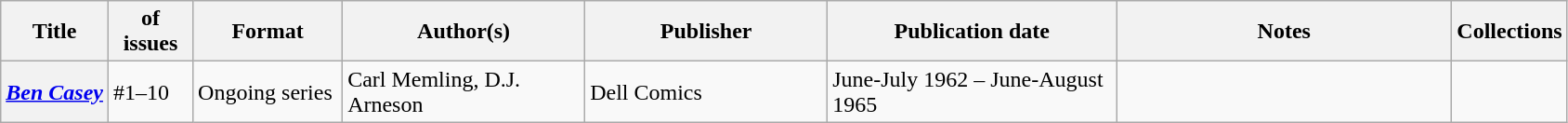<table class="wikitable">
<tr>
<th>Title</th>
<th style="width:40pt"> of issues</th>
<th style="width:75pt">Format</th>
<th style="width:125pt">Author(s)</th>
<th style="width:125pt">Publisher</th>
<th style="width:150pt">Publication date</th>
<th style="width:175pt">Notes</th>
<th>Collections</th>
</tr>
<tr>
<th><em><a href='#'>Ben Casey</a></em></th>
<td>#1–10</td>
<td>Ongoing series</td>
<td>Carl Memling, D.J. Arneson</td>
<td>Dell Comics</td>
<td>June-July 1962 – June-August 1965</td>
<td></td>
<td></td>
</tr>
</table>
